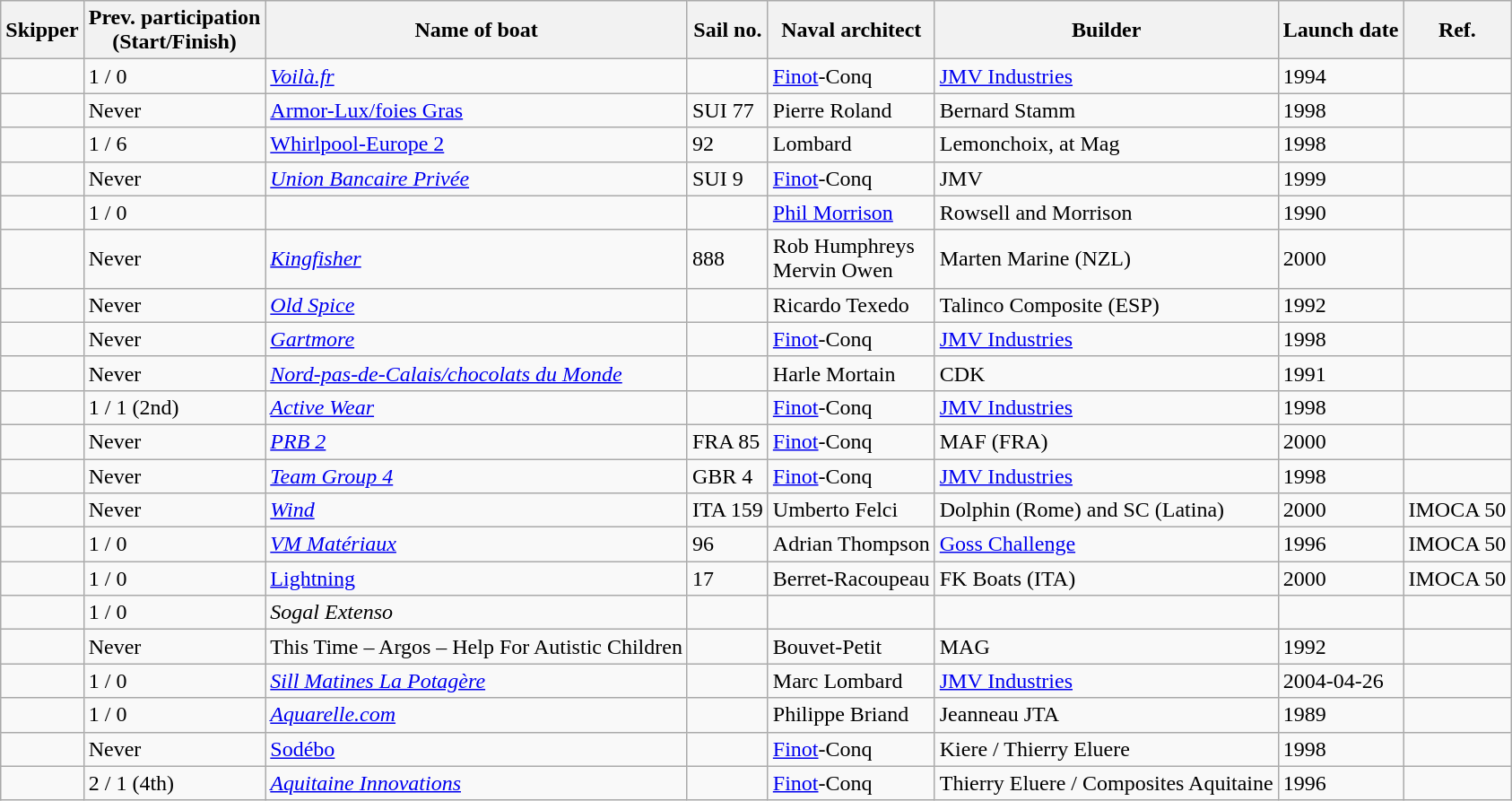<table class="sortable wikitable">
<tr>
<th>Skipper</th>
<th>Prev. participation<br>(Start/Finish)</th>
<th>Name of boat</th>
<th>Sail no.</th>
<th>Naval architect</th>
<th>Builder</th>
<th>Launch date</th>
<th>Ref.</th>
</tr>
<tr>
<td></td>
<td>1 / 0</td>
<td><em><a href='#'>Voilà.fr</a></em></td>
<td></td>
<td><a href='#'>Finot</a>-Conq</td>
<td><a href='#'>JMV Industries</a></td>
<td>1994</td>
<td></td>
</tr>
<tr>
<td></td>
<td>Never</td>
<td><a href='#'>Armor-Lux/foies Gras</a></td>
<td>SUI 77</td>
<td>Pierre Roland</td>
<td>Bernard Stamm</td>
<td>1998</td>
<td></td>
</tr>
<tr>
<td></td>
<td>1 / 6</td>
<td><a href='#'>Whirlpool-Europe 2</a></td>
<td>92</td>
<td>Lombard</td>
<td>Lemonchoix, at Mag</td>
<td>1998</td>
<td></td>
</tr>
<tr>
<td></td>
<td>Never</td>
<td><em><a href='#'>Union Bancaire Privée</a></em></td>
<td>SUI 9</td>
<td><a href='#'>Finot</a>-Conq</td>
<td>JMV</td>
<td>1999</td>
<td></td>
</tr>
<tr>
<td></td>
<td>1 / 0</td>
<td><em></em></td>
<td></td>
<td><a href='#'>Phil Morrison</a></td>
<td>Rowsell and Morrison</td>
<td>1990</td>
<td></td>
</tr>
<tr>
<td></td>
<td>Never</td>
<td><em><a href='#'>Kingfisher</a></em></td>
<td>888</td>
<td>Rob Humphreys<br>Mervin Owen</td>
<td>Marten Marine (NZL)</td>
<td>2000</td>
<td></td>
</tr>
<tr>
<td></td>
<td>Never</td>
<td><em><a href='#'>Old Spice</a></em></td>
<td></td>
<td>Ricardo Texedo</td>
<td>Talinco Composite (ESP)</td>
<td>1992</td>
<td></td>
</tr>
<tr>
<td></td>
<td>Never</td>
<td><em><a href='#'>Gartmore</a></em></td>
<td></td>
<td><a href='#'>Finot</a>-Conq</td>
<td><a href='#'>JMV Industries</a></td>
<td>1998</td>
<td></td>
</tr>
<tr>
<td></td>
<td>Never</td>
<td><em><a href='#'>Nord-pas-de-Calais/chocolats du Monde</a></em></td>
<td></td>
<td>Harle Mortain</td>
<td>CDK</td>
<td>1991</td>
<td></td>
</tr>
<tr>
<td></td>
<td>1 / 1 (2nd)</td>
<td><em><a href='#'>Active Wear</a></em></td>
<td></td>
<td><a href='#'>Finot</a>-Conq</td>
<td><a href='#'>JMV Industries</a></td>
<td>1998</td>
<td></td>
</tr>
<tr>
<td></td>
<td>Never</td>
<td><em><a href='#'>PRB 2</a></em></td>
<td>FRA 85</td>
<td><a href='#'>Finot</a>-Conq</td>
<td>MAF (FRA)</td>
<td>2000</td>
<td></td>
</tr>
<tr>
<td></td>
<td>Never</td>
<td><em><a href='#'>Team Group 4</a></em></td>
<td>GBR 4</td>
<td><a href='#'>Finot</a>-Conq</td>
<td><a href='#'>JMV Industries</a></td>
<td>1998</td>
<td></td>
</tr>
<tr>
<td></td>
<td>Never</td>
<td><em><a href='#'>Wind</a></em></td>
<td>ITA 159</td>
<td>Umberto Felci</td>
<td>Dolphin (Rome) and SC (Latina)</td>
<td>2000</td>
<td>IMOCA 50 </td>
</tr>
<tr>
<td></td>
<td>1 / 0</td>
<td><em><a href='#'>VM Matériaux</a></em></td>
<td>96</td>
<td>Adrian Thompson</td>
<td><a href='#'>Goss Challenge</a></td>
<td>1996</td>
<td>IMOCA 50 </td>
</tr>
<tr>
<td></td>
<td>1 / 0</td>
<td><a href='#'>Lightning</a></td>
<td>17</td>
<td>Berret-Racoupeau</td>
<td>FK Boats (ITA)</td>
<td>2000</td>
<td>IMOCA 50 </td>
</tr>
<tr>
<td></td>
<td>1 / 0</td>
<td><em>Sogal Extenso</em></td>
<td></td>
<td></td>
<td></td>
<td></td>
<td></td>
</tr>
<tr>
<td></td>
<td>Never</td>
<td>This Time – Argos – Help For Autistic Children</td>
<td></td>
<td>Bouvet-Petit</td>
<td>MAG</td>
<td>1992</td>
<td></td>
</tr>
<tr>
<td></td>
<td>1 / 0</td>
<td><em><a href='#'>Sill Matines La Potagère</a></em></td>
<td></td>
<td>Marc Lombard</td>
<td><a href='#'>JMV Industries</a></td>
<td>2004-04-26</td>
<td></td>
</tr>
<tr>
<td></td>
<td>1 / 0</td>
<td><em><a href='#'>Aquarelle.com</a></em></td>
<td></td>
<td>Philippe Briand</td>
<td>Jeanneau JTA</td>
<td>1989</td>
<td></td>
</tr>
<tr>
<td></td>
<td>Never</td>
<td><a href='#'>Sodébo</a></td>
<td></td>
<td><a href='#'>Finot</a>-Conq</td>
<td>Kiere / Thierry Eluere</td>
<td>1998</td>
<td></td>
</tr>
<tr>
<td></td>
<td>2 / 1 (4th)</td>
<td><em><a href='#'>Aquitaine Innovations</a></em></td>
<td></td>
<td><a href='#'>Finot</a>-Conq</td>
<td>Thierry Eluere / Composites Aquitaine</td>
<td>1996</td>
<td></td>
</tr>
</table>
